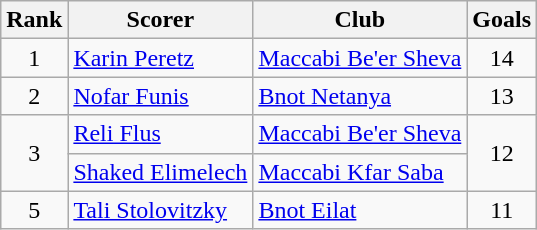<table class="wikitable" style="text-align:center">
<tr>
<th>Rank</th>
<th>Scorer</th>
<th>Club</th>
<th>Goals</th>
</tr>
<tr>
<td>1</td>
<td align="left"><a href='#'>Karin Peretz</a></td>
<td align="left"><a href='#'>Maccabi Be'er Sheva</a></td>
<td>14</td>
</tr>
<tr>
<td>2</td>
<td align="left"><a href='#'>Nofar Funis</a></td>
<td align="left"><a href='#'>Bnot Netanya</a></td>
<td>13</td>
</tr>
<tr>
<td rowspan=2>3</td>
<td align="left"><a href='#'>Reli Flus</a></td>
<td align="left"><a href='#'>Maccabi Be'er Sheva</a></td>
<td rowspan=2>12</td>
</tr>
<tr>
<td align="left"><a href='#'>Shaked Elimelech</a></td>
<td align="left"><a href='#'>Maccabi Kfar Saba</a></td>
</tr>
<tr>
<td>5</td>
<td align="left"><a href='#'>Tali Stolovitzky</a></td>
<td align="left"><a href='#'>Bnot Eilat</a></td>
<td>11</td>
</tr>
</table>
